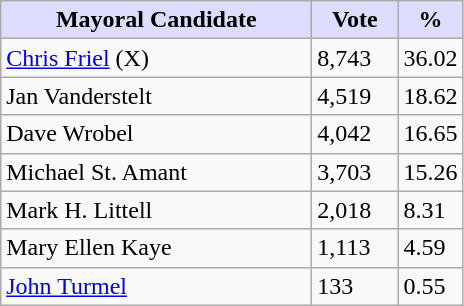<table class="wikitable">
<tr>
<th style="background:#ddf; width:200px;">Mayoral Candidate</th>
<th style="background:#ddf; width:50px;">Vote</th>
<th style="background:#ddf; width:30px;">%</th>
</tr>
<tr>
<td><a href='#'>Chris Friel</a> (X)</td>
<td>8,743</td>
<td>36.02</td>
</tr>
<tr>
<td>Jan Vanderstelt</td>
<td>4,519</td>
<td>18.62</td>
</tr>
<tr>
<td>Dave Wrobel</td>
<td>4,042</td>
<td>16.65</td>
</tr>
<tr>
<td>Michael St. Amant</td>
<td>3,703</td>
<td>15.26</td>
</tr>
<tr>
<td>Mark H. Littell</td>
<td>2,018</td>
<td>8.31</td>
</tr>
<tr>
<td>Mary Ellen Kaye</td>
<td>1,113</td>
<td>4.59</td>
</tr>
<tr>
<td><a href='#'>John Turmel</a></td>
<td>133</td>
<td>0.55</td>
</tr>
</table>
